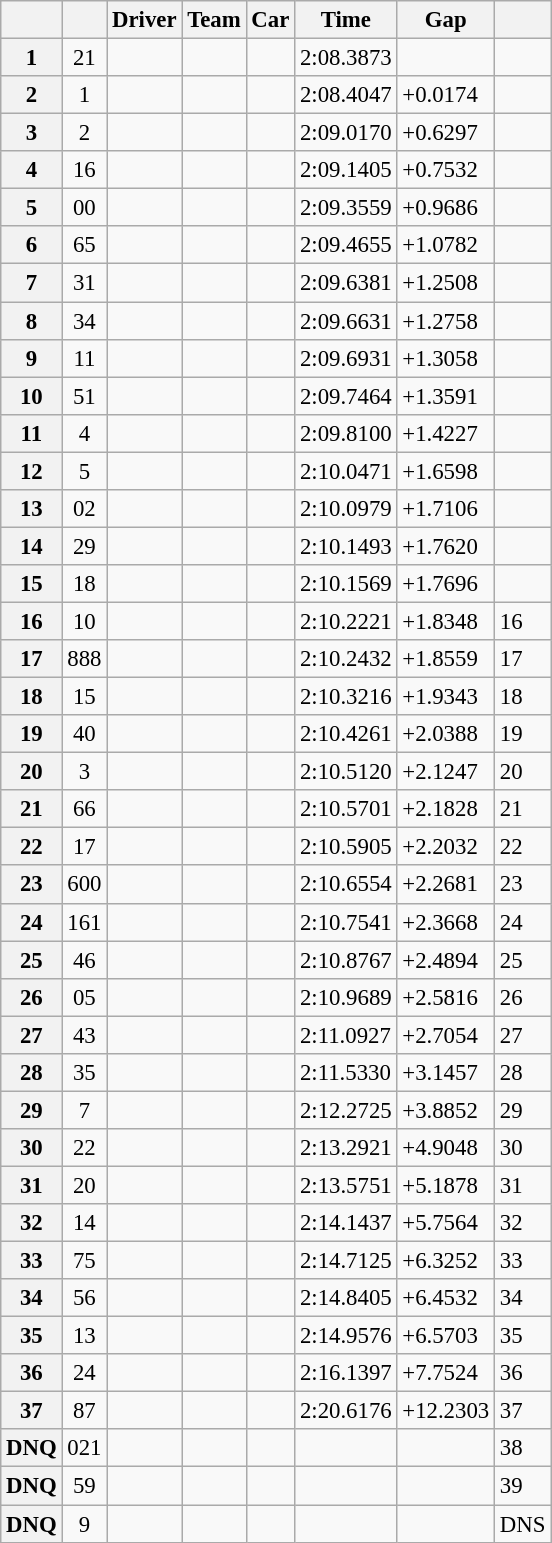<table class="wikitable" style="font-size: 95%">
<tr>
<th></th>
<th></th>
<th>Driver</th>
<th>Team</th>
<th>Car</th>
<th>Time</th>
<th>Gap</th>
<th></th>
</tr>
<tr>
<th>1</th>
<td align="center">21</td>
<td><br></td>
<td></td>
<td></td>
<td>2:08.3873</td>
<td></td>
<td align="center"></td>
</tr>
<tr>
<th>2</th>
<td align="center">1</td>
<td><br></td>
<td></td>
<td></td>
<td>2:08.4047</td>
<td>+0.0174</td>
<td align="center"></td>
</tr>
<tr>
<th>3</th>
<td align="center">2</td>
<td><br></td>
<td></td>
<td></td>
<td>2:09.0170</td>
<td>+0.6297</td>
<td align="center"></td>
</tr>
<tr>
<th>4</th>
<td align="center">16</td>
<td><br></td>
<td></td>
<td></td>
<td>2:09.1405</td>
<td>+0.7532</td>
<td align="center"></td>
</tr>
<tr>
<th>5</th>
<td align="center">00</td>
<td><br></td>
<td></td>
<td></td>
<td>2:09.3559</td>
<td>+0.9686</td>
<td align="center"></td>
</tr>
<tr>
<th>6</th>
<td align="center">65</td>
<td><br></td>
<td></td>
<td></td>
<td>2:09.4655</td>
<td>+1.0782</td>
<td align="center"></td>
</tr>
<tr>
<th>7</th>
<td align="center">31</td>
<td><br></td>
<td></td>
<td></td>
<td>2:09.6381</td>
<td>+1.2508</td>
<td align="center"></td>
</tr>
<tr>
<th>8</th>
<td align="center">34</td>
<td><br></td>
<td></td>
<td></td>
<td>2:09.6631</td>
<td>+1.2758</td>
<td align="center"></td>
</tr>
<tr>
<th>9</th>
<td align="center">11</td>
<td><br></td>
<td></td>
<td></td>
<td>2:09.6931</td>
<td>+1.3058</td>
<td align="center"></td>
</tr>
<tr>
<th>10</th>
<td align="center">51</td>
<td><br></td>
<td></td>
<td></td>
<td>2:09.7464</td>
<td>+1.3591</td>
<td align="center"></td>
</tr>
<tr>
<th>11</th>
<td align="center">4</td>
<td><br></td>
<td></td>
<td></td>
<td>2:09.8100</td>
<td>+1.4227</td>
<td align="center"></td>
</tr>
<tr>
<th>12</th>
<td align="center">5</td>
<td><br></td>
<td></td>
<td></td>
<td>2:10.0471</td>
<td>+1.6598</td>
<td align="center"></td>
</tr>
<tr>
<th>13</th>
<td align="center">02</td>
<td><br></td>
<td></td>
<td></td>
<td>2:10.0979</td>
<td>+1.7106</td>
<td align="center"></td>
</tr>
<tr>
<th>14</th>
<td align="center">29</td>
<td><br></td>
<td></td>
<td></td>
<td>2:10.1493</td>
<td>+1.7620</td>
<td align="center"></td>
</tr>
<tr>
<th>15</th>
<td align="center">18</td>
<td><br></td>
<td></td>
<td></td>
<td>2:10.1569</td>
<td>+1.7696</td>
<td align="center"></td>
</tr>
<tr>
<th>16</th>
<td align="center">10</td>
<td><br></td>
<td></td>
<td></td>
<td>2:10.2221</td>
<td>+1.8348</td>
<td>16</td>
</tr>
<tr>
<th>17</th>
<td align="center">888</td>
<td><br></td>
<td></td>
<td></td>
<td>2:10.2432</td>
<td>+1.8559</td>
<td>17</td>
</tr>
<tr>
<th>18</th>
<td align="center">15</td>
<td><br></td>
<td></td>
<td></td>
<td>2:10.3216</td>
<td>+1.9343</td>
<td>18</td>
</tr>
<tr>
<th>19</th>
<td align="center">40</td>
<td><br></td>
<td></td>
<td></td>
<td>2:10.4261</td>
<td>+2.0388</td>
<td>19</td>
</tr>
<tr>
<th>20</th>
<td align="center">3</td>
<td><br></td>
<td></td>
<td></td>
<td>2:10.5120</td>
<td>+2.1247</td>
<td>20</td>
</tr>
<tr>
<th>21</th>
<td align="center">66</td>
<td><br></td>
<td></td>
<td></td>
<td>2:10.5701</td>
<td>+2.1828</td>
<td>21</td>
</tr>
<tr>
<th>22</th>
<td align="center">17</td>
<td><br></td>
<td></td>
<td></td>
<td>2:10.5905</td>
<td>+2.2032</td>
<td>22</td>
</tr>
<tr>
<th>23</th>
<td align="center">600</td>
<td><br></td>
<td></td>
<td></td>
<td>2:10.6554</td>
<td>+2.2681</td>
<td>23</td>
</tr>
<tr>
<th>24</th>
<td align="center">161</td>
<td><br></td>
<td></td>
<td></td>
<td>2:10.7541</td>
<td>+2.3668</td>
<td>24</td>
</tr>
<tr>
<th>25</th>
<td align="center">46</td>
<td><br></td>
<td></td>
<td></td>
<td>2:10.8767</td>
<td>+2.4894</td>
<td>25</td>
</tr>
<tr>
<th>26</th>
<td align="center">05</td>
<td><br></td>
<td></td>
<td></td>
<td>2:10.9689</td>
<td>+2.5816</td>
<td>26</td>
</tr>
<tr>
<th>27</th>
<td align="center">43</td>
<td><br></td>
<td></td>
<td></td>
<td>2:11.0927</td>
<td>+2.7054</td>
<td>27</td>
</tr>
<tr>
<th>28</th>
<td align="center">35</td>
<td><br></td>
<td></td>
<td></td>
<td>2:11.5330</td>
<td>+3.1457</td>
<td>28</td>
</tr>
<tr>
<th>29</th>
<td align="center">7</td>
<td><br></td>
<td></td>
<td></td>
<td>2:12.2725</td>
<td>+3.8852</td>
<td>29</td>
</tr>
<tr>
<th>30</th>
<td align="center">22</td>
<td><br></td>
<td></td>
<td></td>
<td>2:13.2921</td>
<td>+4.9048</td>
<td>30</td>
</tr>
<tr>
<th>31</th>
<td align="center">20</td>
<td><br></td>
<td></td>
<td></td>
<td>2:13.5751</td>
<td>+5.1878</td>
<td>31</td>
</tr>
<tr>
<th>32</th>
<td align="center">14</td>
<td><br></td>
<td></td>
<td></td>
<td>2:14.1437</td>
<td>+5.7564</td>
<td>32</td>
</tr>
<tr>
<th>33</th>
<td align="center">75</td>
<td><br></td>
<td></td>
<td></td>
<td>2:14.7125</td>
<td>+6.3252</td>
<td>33</td>
</tr>
<tr>
<th>34</th>
<td align="center">56</td>
<td><br></td>
<td></td>
<td></td>
<td>2:14.8405</td>
<td>+6.4532</td>
<td>34</td>
</tr>
<tr>
<th>35</th>
<td align="center">13</td>
<td><br></td>
<td></td>
<td></td>
<td>2:14.9576</td>
<td>+6.5703</td>
<td>35</td>
</tr>
<tr>
<th>36</th>
<td align="center">24</td>
<td><br></td>
<td></td>
<td></td>
<td>2:16.1397</td>
<td>+7.7524</td>
<td>36</td>
</tr>
<tr>
<th>37</th>
<td align="center">87</td>
<td><br></td>
<td></td>
<td></td>
<td>2:20.6176</td>
<td>+12.2303</td>
<td>37</td>
</tr>
<tr>
<th>DNQ</th>
<td align="center">021</td>
<td><br></td>
<td></td>
<td></td>
<td></td>
<td></td>
<td>38</td>
</tr>
<tr>
<th>DNQ</th>
<td align="center">59</td>
<td><br></td>
<td></td>
<td></td>
<td></td>
<td></td>
<td>39</td>
</tr>
<tr>
<th>DNQ</th>
<td align="center">9</td>
<td><br></td>
<td></td>
<td></td>
<td></td>
<td></td>
<td>DNS</td>
</tr>
</table>
